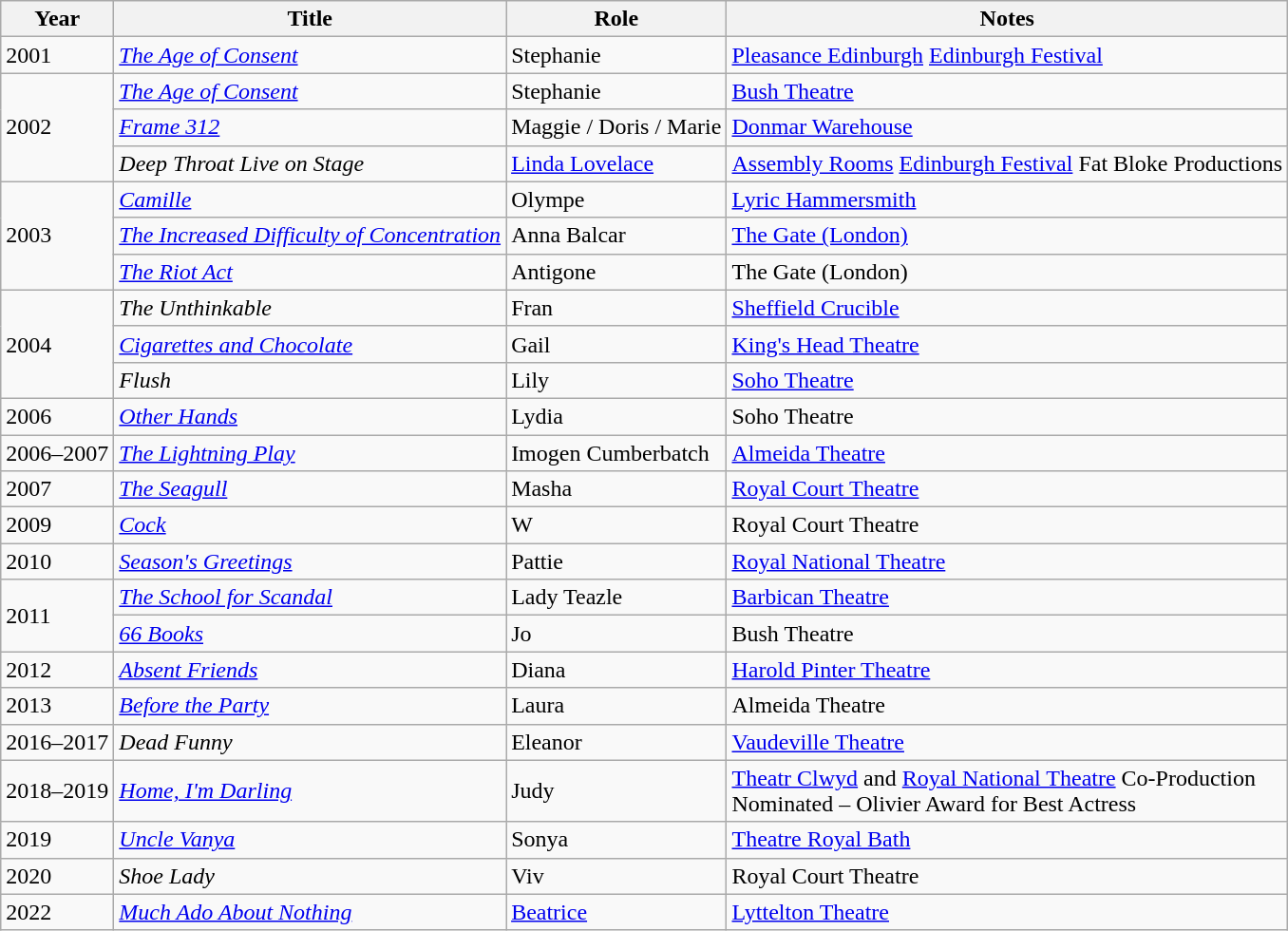<table class="wikitable sortable">
<tr>
<th>Year</th>
<th>Title</th>
<th>Role</th>
<th>Notes</th>
</tr>
<tr>
<td>2001</td>
<td><em><a href='#'>The Age of Consent</a></em></td>
<td>Stephanie</td>
<td><a href='#'>Pleasance Edinburgh</a> <a href='#'>Edinburgh Festival</a></td>
</tr>
<tr>
<td rowspan="3">2002</td>
<td><em><a href='#'>The Age of Consent</a></em></td>
<td>Stephanie</td>
<td><a href='#'>Bush Theatre</a></td>
</tr>
<tr>
<td><em><a href='#'>Frame 312</a></em></td>
<td>Maggie / Doris / Marie</td>
<td><a href='#'>Donmar Warehouse</a></td>
</tr>
<tr>
<td><em>Deep Throat Live on Stage</em></td>
<td><a href='#'>Linda Lovelace</a></td>
<td><a href='#'>Assembly Rooms</a> <a href='#'>Edinburgh Festival</a> Fat Bloke Productions</td>
</tr>
<tr>
<td rowspan="3">2003</td>
<td><em><a href='#'>Camille</a></em></td>
<td>Olympe</td>
<td><a href='#'>Lyric Hammersmith</a></td>
</tr>
<tr>
<td><em><a href='#'>The Increased Difficulty of Concentration</a></em></td>
<td>Anna Balcar</td>
<td><a href='#'>The Gate (London)</a></td>
</tr>
<tr>
<td><em><a href='#'>The Riot Act</a></em></td>
<td>Antigone</td>
<td>The Gate (London)</td>
</tr>
<tr>
<td rowspan="3">2004</td>
<td><em>The Unthinkable</em></td>
<td>Fran</td>
<td><a href='#'>Sheffield Crucible</a></td>
</tr>
<tr>
<td><em><a href='#'>Cigarettes and Chocolate</a></em></td>
<td>Gail</td>
<td><a href='#'>King's Head Theatre</a></td>
</tr>
<tr>
<td><em>Flush</em></td>
<td>Lily</td>
<td><a href='#'>Soho Theatre</a></td>
</tr>
<tr>
<td>2006</td>
<td><em><a href='#'>Other Hands</a></em></td>
<td>Lydia</td>
<td>Soho Theatre</td>
</tr>
<tr>
<td>2006–2007</td>
<td><em><a href='#'>The Lightning Play</a></em></td>
<td>Imogen Cumberbatch</td>
<td><a href='#'>Almeida Theatre</a></td>
</tr>
<tr>
<td>2007</td>
<td><em><a href='#'>The Seagull</a></em></td>
<td>Masha</td>
<td><a href='#'>Royal Court Theatre</a></td>
</tr>
<tr>
<td>2009</td>
<td><em><a href='#'>Cock</a></em></td>
<td>W</td>
<td>Royal Court Theatre</td>
</tr>
<tr>
<td>2010</td>
<td><em><a href='#'>Season's Greetings</a></em></td>
<td>Pattie</td>
<td><a href='#'>Royal National Theatre</a></td>
</tr>
<tr>
<td rowspan="2">2011</td>
<td><em><a href='#'>The School for Scandal</a></em></td>
<td>Lady Teazle</td>
<td><a href='#'>Barbican Theatre</a></td>
</tr>
<tr>
<td><em><a href='#'>66 Books</a></em></td>
<td>Jo</td>
<td>Bush Theatre</td>
</tr>
<tr>
<td>2012</td>
<td><em><a href='#'>Absent Friends</a></em></td>
<td>Diana</td>
<td><a href='#'>Harold Pinter Theatre</a></td>
</tr>
<tr>
<td>2013</td>
<td><em><a href='#'>Before the Party</a></em></td>
<td>Laura</td>
<td>Almeida Theatre</td>
</tr>
<tr>
<td>2016–2017</td>
<td><em>Dead Funny</em></td>
<td>Eleanor</td>
<td><a href='#'>Vaudeville Theatre</a></td>
</tr>
<tr>
<td>2018–2019</td>
<td><em><a href='#'>Home, I'm Darling</a></em></td>
<td>Judy</td>
<td><a href='#'>Theatr Clwyd</a> and <a href='#'>Royal National Theatre</a> Co-Production<br>Nominated – Olivier Award for Best Actress</td>
</tr>
<tr>
<td>2019</td>
<td><em><a href='#'>Uncle Vanya</a></em></td>
<td>Sonya</td>
<td><a href='#'>Theatre Royal Bath</a></td>
</tr>
<tr>
<td>2020</td>
<td><em>Shoe Lady</em></td>
<td>Viv</td>
<td>Royal Court Theatre</td>
</tr>
<tr>
<td>2022</td>
<td><em><a href='#'>Much Ado About Nothing</a></em></td>
<td><a href='#'>Beatrice</a></td>
<td><a href='#'>Lyttelton Theatre</a></td>
</tr>
</table>
